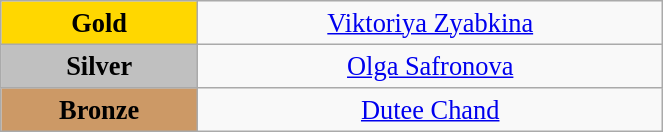<table class="wikitable" style=" text-align:center; font-size:110%;" width="35%">
<tr>
<td bgcolor="gold"><strong>Gold</strong></td>
<td><a href='#'>Viktoriya Zyabkina</a><br></td>
</tr>
<tr>
<td bgcolor="silver"><strong>Silver</strong></td>
<td><a href='#'>Olga Safronova</a><br></td>
</tr>
<tr>
<td bgcolor="CC9966"><strong>Bronze</strong></td>
<td><a href='#'>Dutee Chand</a><br></td>
</tr>
</table>
